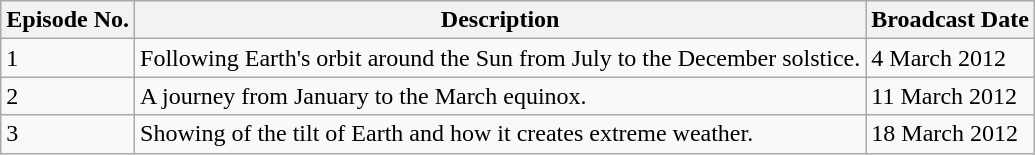<table class="wikitable">
<tr>
<th>Episode No.</th>
<th>Description</th>
<th>Broadcast Date</th>
</tr>
<tr>
<td>1</td>
<td>Following Earth's orbit around the Sun from July to the December solstice.</td>
<td>4 March 2012</td>
</tr>
<tr>
<td>2</td>
<td>A journey from January to the March equinox.</td>
<td>11 March 2012</td>
</tr>
<tr>
<td>3</td>
<td>Showing of the tilt of Earth and how it creates extreme weather.</td>
<td>18 March 2012</td>
</tr>
</table>
